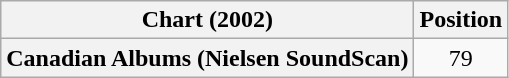<table class="wikitable plainrowheaders" style="text-align:center">
<tr>
<th>Chart (2002)</th>
<th>Position</th>
</tr>
<tr>
<th scope="row">Canadian Albums (Nielsen SoundScan)</th>
<td>79</td>
</tr>
</table>
